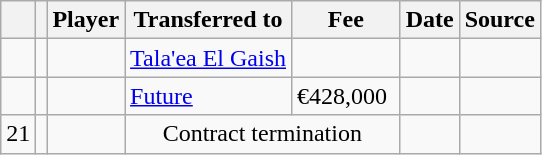<table class="wikitable plainrowheaders sortable">
<tr>
<th></th>
<th></th>
<th scope=col>Player</th>
<th>Transferred to</th>
<th !scope=col; style="width: 65px;">Fee</th>
<th scope=col>Date</th>
<th scope=col>Source</th>
</tr>
<tr>
<td align=center></td>
<td align=center></td>
<td></td>
<td> <a href='#'>Tala'ea El Gaish</a></td>
<td></td>
<td></td>
<td></td>
</tr>
<tr>
<td align=center></td>
<td align=center></td>
<td></td>
<td> <a href='#'>Future</a></td>
<td>€428,000</td>
<td></td>
<td></td>
</tr>
<tr>
<td align=center>21</td>
<td align=center></td>
<td></td>
<td colspan=2 align=center>Contract termination</td>
<td></td>
<td></td>
</tr>
</table>
